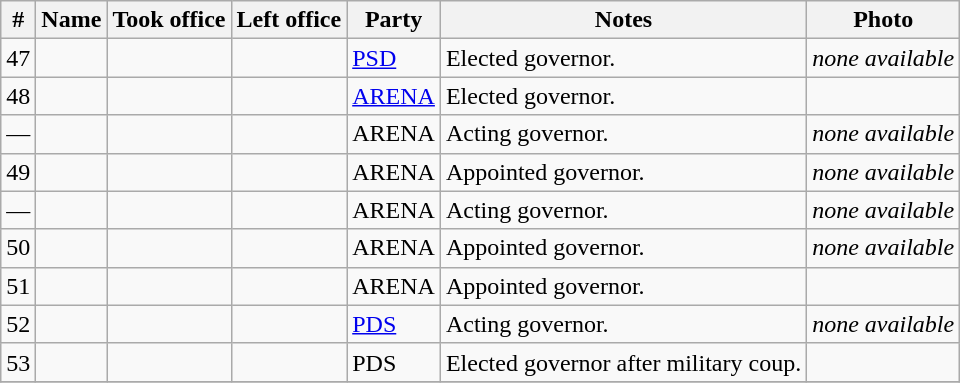<table class="wikitable sortable">
<tr>
<th>#</th>
<th>Name</th>
<th>Took office</th>
<th>Left office</th>
<th>Party</th>
<th class="unsourtable">Notes</th>
<th class="unsourtable">Photo</th>
</tr>
<tr>
<td>47</td>
<td></td>
<td></td>
<td></td>
<td><a href='#'>PSD</a></td>
<td>Elected governor.</td>
<td><em>none available</em></td>
</tr>
<tr>
<td>48</td>
<td></td>
<td></td>
<td></td>
<td><a href='#'>ARENA</a></td>
<td>Elected governor.</td>
<td></td>
</tr>
<tr>
<td>—</td>
<td></td>
<td></td>
<td></td>
<td>ARENA</td>
<td>Acting governor.</td>
<td><em>none available</em></td>
</tr>
<tr>
<td>49</td>
<td></td>
<td></td>
<td></td>
<td>ARENA</td>
<td>Appointed governor.</td>
<td><em>none available</em></td>
</tr>
<tr>
<td>—</td>
<td></td>
<td></td>
<td></td>
<td>ARENA</td>
<td>Acting governor.</td>
<td><em>none available</em></td>
</tr>
<tr>
<td>50</td>
<td></td>
<td></td>
<td></td>
<td>ARENA</td>
<td>Appointed governor.</td>
<td><em>none available</em></td>
</tr>
<tr>
<td>51</td>
<td></td>
<td></td>
<td></td>
<td>ARENA</td>
<td>Appointed governor.</td>
<td></td>
</tr>
<tr>
<td>52</td>
<td></td>
<td></td>
<td></td>
<td><a href='#'>PDS</a></td>
<td>Acting governor.</td>
<td><em>none available</em></td>
</tr>
<tr>
<td>53</td>
<td></td>
<td></td>
<td></td>
<td>PDS</td>
<td>Elected governor after military coup.</td>
<td></td>
</tr>
<tr>
</tr>
</table>
